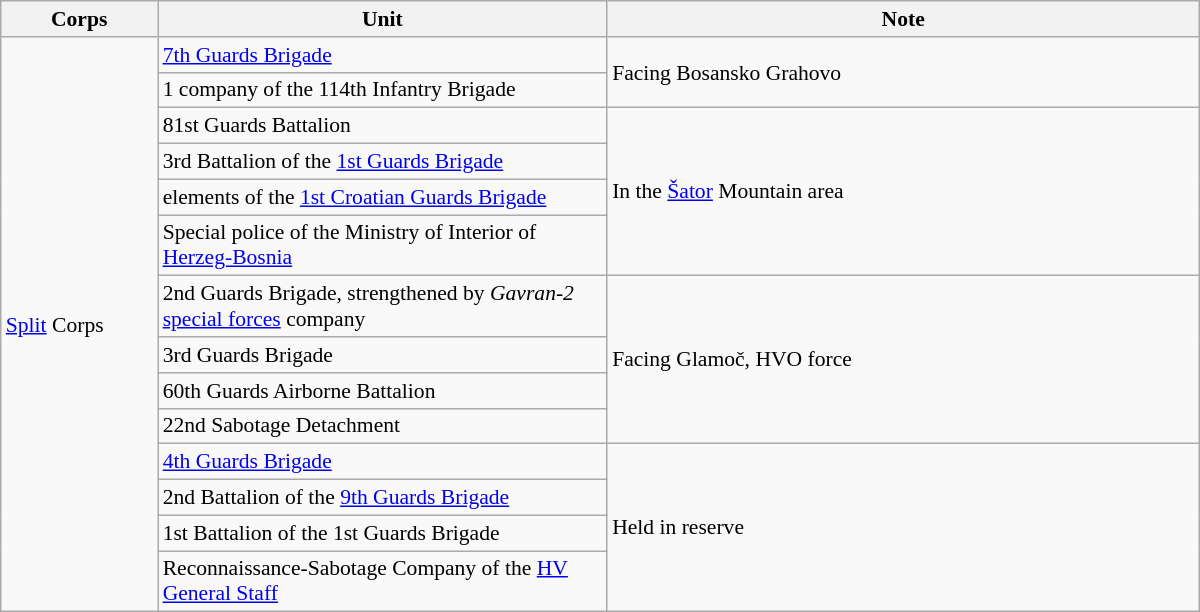<table class="plainrowheaders wikitable collapsible collapsed" style="cellspacing=2px; text-align:left; font-size:90%;" width=800px>
<tr style="font-size:100%; text-align:right;">
<th style="width:100px;" scope="col">Corps</th>
<th style="width:300px;" scope="col">Unit</th>
<th style="width:400px;" scope="col">Note</th>
</tr>
<tr>
<td rowspan=14><a href='#'>Split</a> Corps</td>
<td><a href='#'>7th Guards Brigade</a></td>
<td rowspan=2>Facing Bosansko Grahovo</td>
</tr>
<tr>
<td>1 company of the 114th Infantry Brigade</td>
</tr>
<tr>
<td>81st Guards Battalion</td>
<td rowspan=4>In the <a href='#'>Šator</a> Mountain area</td>
</tr>
<tr>
<td>3rd Battalion of the <a href='#'>1st Guards Brigade</a></td>
</tr>
<tr>
<td>elements of the <a href='#'>1st Croatian Guards Brigade</a></td>
</tr>
<tr>
<td>Special police of the Ministry of Interior of <a href='#'>Herzeg-Bosnia</a></td>
</tr>
<tr>
<td>2nd Guards Brigade, strengthened by <em>Gavran-2</em> <a href='#'>special forces</a> company</td>
<td rowspan=4>Facing Glamoč, HVO force</td>
</tr>
<tr>
<td>3rd Guards Brigade</td>
</tr>
<tr>
<td>60th Guards Airborne Battalion</td>
</tr>
<tr>
<td>22nd Sabotage Detachment</td>
</tr>
<tr>
<td><a href='#'>4th Guards Brigade</a></td>
<td rowspan=4>Held in reserve</td>
</tr>
<tr>
<td>2nd Battalion of the <a href='#'>9th Guards Brigade</a></td>
</tr>
<tr>
<td>1st Battalion of the 1st Guards Brigade</td>
</tr>
<tr>
<td>Reconnaissance-Sabotage Company of the <a href='#'>HV General Staff</a></td>
</tr>
</table>
